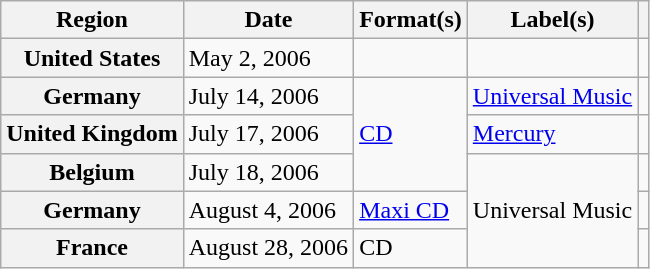<table class="wikitable plainrowheaders">
<tr>
<th scope="col">Region</th>
<th scope="col">Date</th>
<th scope="col">Format(s)</th>
<th scope="col">Label(s)</th>
<th scope="col"></th>
</tr>
<tr>
<th scope="row">United States</th>
<td>May 2, 2006</td>
<td></td>
<td></td>
<td align="center"></td>
</tr>
<tr>
<th scope="row">Germany</th>
<td>July 14, 2006</td>
<td rowspan="3"><a href='#'>CD</a></td>
<td><a href='#'>Universal Music</a></td>
<td></td>
</tr>
<tr>
<th scope="row">United Kingdom</th>
<td>July 17, 2006</td>
<td><a href='#'>Mercury</a></td>
<td align="center"></td>
</tr>
<tr>
<th scope="row">Belgium</th>
<td>July 18, 2006</td>
<td rowspan="3">Universal Music</td>
<td></td>
</tr>
<tr>
<th scope="row">Germany</th>
<td>August 4, 2006</td>
<td><a href='#'>Maxi CD</a></td>
<td align="center"></td>
</tr>
<tr>
<th scope="row">France</th>
<td>August 28, 2006</td>
<td>CD</td>
<td align="center"></td>
</tr>
</table>
